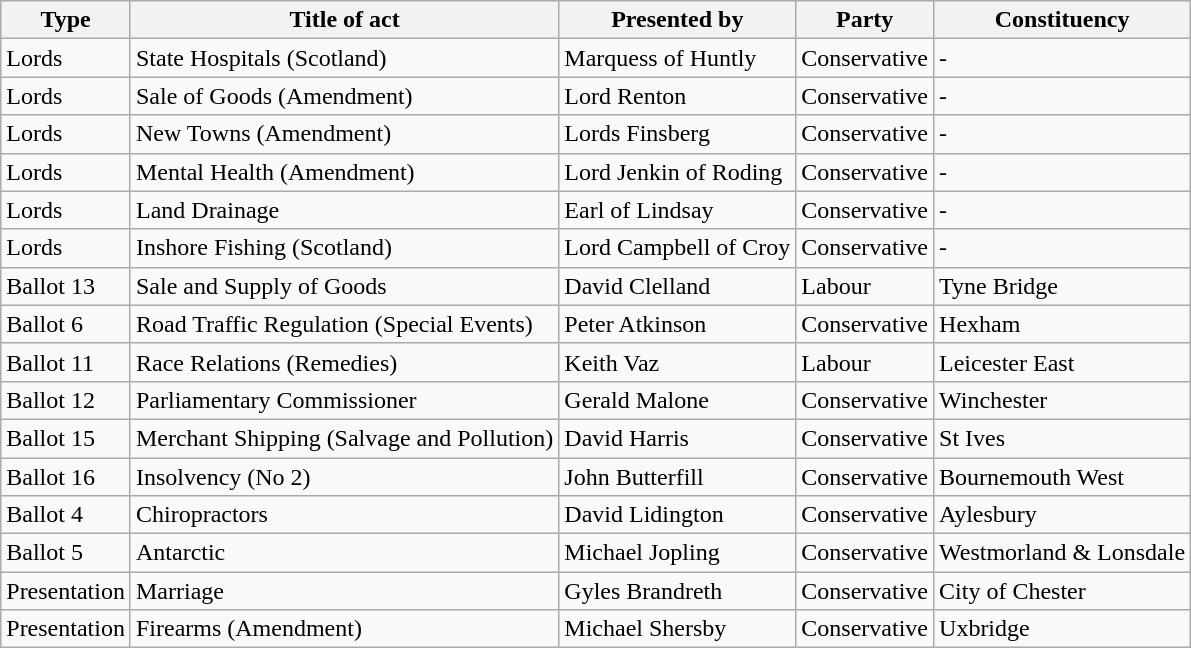<table class="wikitable">
<tr>
<th>Type</th>
<th>Title of act</th>
<th>Presented by</th>
<th>Party</th>
<th>Constituency</th>
</tr>
<tr>
<td>Lords</td>
<td>State Hospitals (Scotland)</td>
<td>Marquess of Huntly</td>
<td>Conservative</td>
<td>-</td>
</tr>
<tr>
<td>Lords</td>
<td>Sale of Goods (Amendment)</td>
<td>Lord Renton</td>
<td>Conservative</td>
<td>-</td>
</tr>
<tr>
<td>Lords</td>
<td>New Towns (Amendment)</td>
<td>Lords Finsberg</td>
<td>Conservative</td>
<td>-</td>
</tr>
<tr>
<td>Lords</td>
<td>Mental Health (Amendment)</td>
<td>Lord Jenkin of Roding</td>
<td>Conservative</td>
<td>-</td>
</tr>
<tr>
<td>Lords</td>
<td>Land Drainage</td>
<td>Earl of Lindsay</td>
<td>Conservative</td>
<td>-</td>
</tr>
<tr>
<td>Lords</td>
<td>Inshore Fishing (Scotland)</td>
<td>Lord Campbell of Croy</td>
<td>Conservative</td>
<td>-</td>
</tr>
<tr>
<td>Ballot 13</td>
<td>Sale and Supply of Goods</td>
<td>David Clelland</td>
<td>Labour</td>
<td>Tyne Bridge</td>
</tr>
<tr>
<td>Ballot 6</td>
<td>Road Traffic Regulation (Special Events)</td>
<td>Peter Atkinson</td>
<td>Conservative</td>
<td>Hexham</td>
</tr>
<tr>
<td>Ballot 11</td>
<td>Race Relations (Remedies)</td>
<td>Keith Vaz</td>
<td>Labour</td>
<td>Leicester East</td>
</tr>
<tr>
<td>Ballot 12</td>
<td>Parliamentary Commissioner</td>
<td>Gerald Malone</td>
<td>Conservative</td>
<td>Winchester</td>
</tr>
<tr>
<td>Ballot 15</td>
<td>Merchant Shipping (Salvage and Pollution)</td>
<td>David Harris</td>
<td>Conservative</td>
<td>St Ives</td>
</tr>
<tr>
<td>Ballot 16</td>
<td>Insolvency (No 2)</td>
<td>John Butterfill</td>
<td>Conservative</td>
<td>Bournemouth West</td>
</tr>
<tr>
<td>Ballot 4</td>
<td>Chiropractors</td>
<td>David Lidington</td>
<td>Conservative</td>
<td>Aylesbury</td>
</tr>
<tr>
<td>Ballot 5</td>
<td>Antarctic</td>
<td>Michael Jopling</td>
<td>Conservative</td>
<td>Westmorland & Lonsdale</td>
</tr>
<tr>
<td>Presentation</td>
<td>Marriage</td>
<td>Gyles Brandreth</td>
<td>Conservative</td>
<td>City of Chester</td>
</tr>
<tr>
<td>Presentation</td>
<td>Firearms (Amendment)</td>
<td>Michael Shersby</td>
<td>Conservative</td>
<td>Uxbridge</td>
</tr>
</table>
